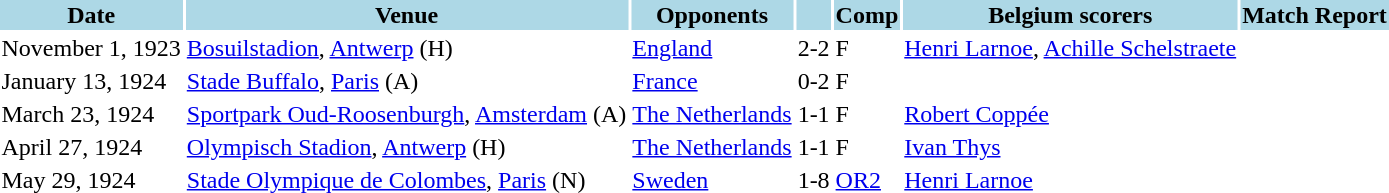<table>
<tr>
<th style="background: lightblue;">Date</th>
<th style="background: lightblue;">Venue</th>
<th style="background: lightblue;">Opponents</th>
<th style="background: lightblue;" align=center></th>
<th style="background: lightblue;" align=center>Comp</th>
<th style="background: lightblue;">Belgium scorers</th>
<th style="background: lightblue;">Match Report</th>
</tr>
<tr>
<td>November 1, 1923</td>
<td><a href='#'>Bosuilstadion</a>, <a href='#'>Antwerp</a> (H)</td>
<td><a href='#'>England</a></td>
<td>2-2</td>
<td>F</td>
<td><a href='#'>Henri Larnoe</a>, <a href='#'>Achille Schelstraete</a></td>
<td></td>
</tr>
<tr>
<td>January 13, 1924</td>
<td><a href='#'>Stade Buffalo</a>, <a href='#'>Paris</a> (A)</td>
<td><a href='#'>France</a></td>
<td>0-2</td>
<td>F</td>
<td></td>
<td></td>
</tr>
<tr>
<td>March 23, 1924</td>
<td><a href='#'>Sportpark Oud-Roosenburgh</a>, <a href='#'>Amsterdam</a> (A)</td>
<td><a href='#'>The Netherlands</a></td>
<td>1-1</td>
<td>F</td>
<td><a href='#'>Robert Coppée</a></td>
<td></td>
</tr>
<tr>
<td>April 27, 1924</td>
<td><a href='#'>Olympisch Stadion</a>, <a href='#'>Antwerp</a> (H)</td>
<td><a href='#'>The Netherlands</a></td>
<td>1-1</td>
<td>F</td>
<td><a href='#'>Ivan Thys</a></td>
<td></td>
</tr>
<tr>
<td>May 29, 1924</td>
<td><a href='#'>Stade Olympique de Colombes</a>, <a href='#'>Paris</a> (N)</td>
<td><a href='#'>Sweden</a></td>
<td>1-8</td>
<td><a href='#'>OR2</a></td>
<td><a href='#'>Henri Larnoe</a></td>
<td></td>
</tr>
</table>
